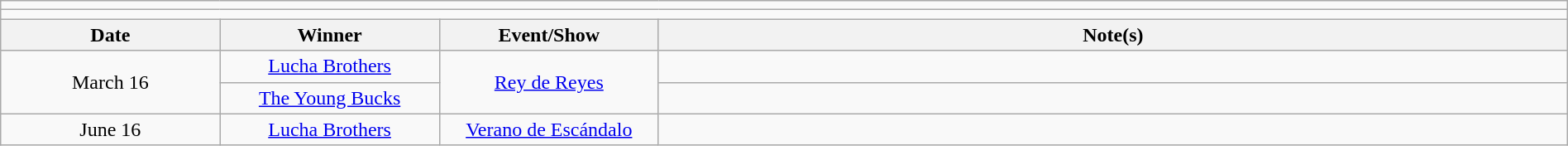<table class="wikitable" style="text-align:center; width:100%;">
<tr>
<td colspan="4"></td>
</tr>
<tr>
<td colspan="4"><strong></strong></td>
</tr>
<tr>
<th width=14%>Date</th>
<th width=14%>Winner</th>
<th width=14%>Event/Show</th>
<th width=58%>Note(s)</th>
</tr>
<tr>
<td rowspan=2>March 16</td>
<td><a href='#'>Lucha Brothers</a><br></td>
<td rowspan=2><a href='#'>Rey de Reyes</a></td>
<td></td>
</tr>
<tr>
<td><a href='#'>The Young Bucks</a><br></td>
<td></td>
</tr>
<tr>
<td>June 16</td>
<td><a href='#'>Lucha Brothers</a><br></td>
<td><a href='#'>Verano de Escándalo</a></td>
<td></td>
</tr>
</table>
